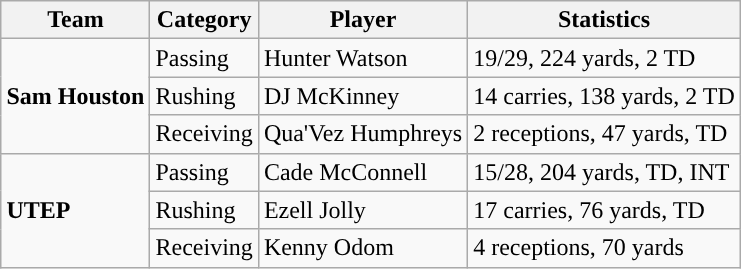<table class="wikitable" style="float: right;">
<tr>
<th>Team</th>
<th>Category</th>
<th>Player</th>
<th>Statistics</th>
</tr>
<tr>
<td rowspan=3><strong>Sam Houston</strong></td>
<td>Passing</td>
<td>Hunter Watson</td>
<td>19/29, 224 yards, 2 TD</td>
</tr>
<tr>
<td>Rushing</td>
<td>DJ McKinney</td>
<td>14 carries, 138 yards, 2 TD</td>
</tr>
<tr>
<td>Receiving</td>
<td>Qua'Vez Humphreys</td>
<td>2 receptions, 47 yards, TD</td>
</tr>
<tr>
<td rowspan=3><strong>UTEP</strong></td>
<td>Passing</td>
<td>Cade McConnell</td>
<td>15/28, 204 yards, TD, INT</td>
</tr>
<tr>
<td>Rushing</td>
<td>Ezell Jolly</td>
<td>17 carries, 76 yards, TD</td>
</tr>
<tr>
<td>Receiving</td>
<td>Kenny Odom</td>
<td>4 receptions, 70 yards</td>
</tr>
</table>
